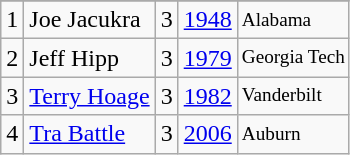<table class="wikitable">
<tr>
</tr>
<tr>
<td>1</td>
<td>Joe Jacukra</td>
<td>3</td>
<td><a href='#'>1948</a></td>
<td style="font-size:80%;">Alabama</td>
</tr>
<tr>
<td>2</td>
<td>Jeff Hipp</td>
<td>3</td>
<td><a href='#'>1979</a></td>
<td style="font-size:80%;">Georgia Tech</td>
</tr>
<tr>
<td>3</td>
<td><a href='#'>Terry Hoage</a></td>
<td>3</td>
<td><a href='#'>1982</a></td>
<td style="font-size:80%;">Vanderbilt</td>
</tr>
<tr>
<td>4</td>
<td><a href='#'>Tra Battle</a></td>
<td>3</td>
<td><a href='#'>2006</a></td>
<td style="font-size:80%;">Auburn</td>
</tr>
</table>
